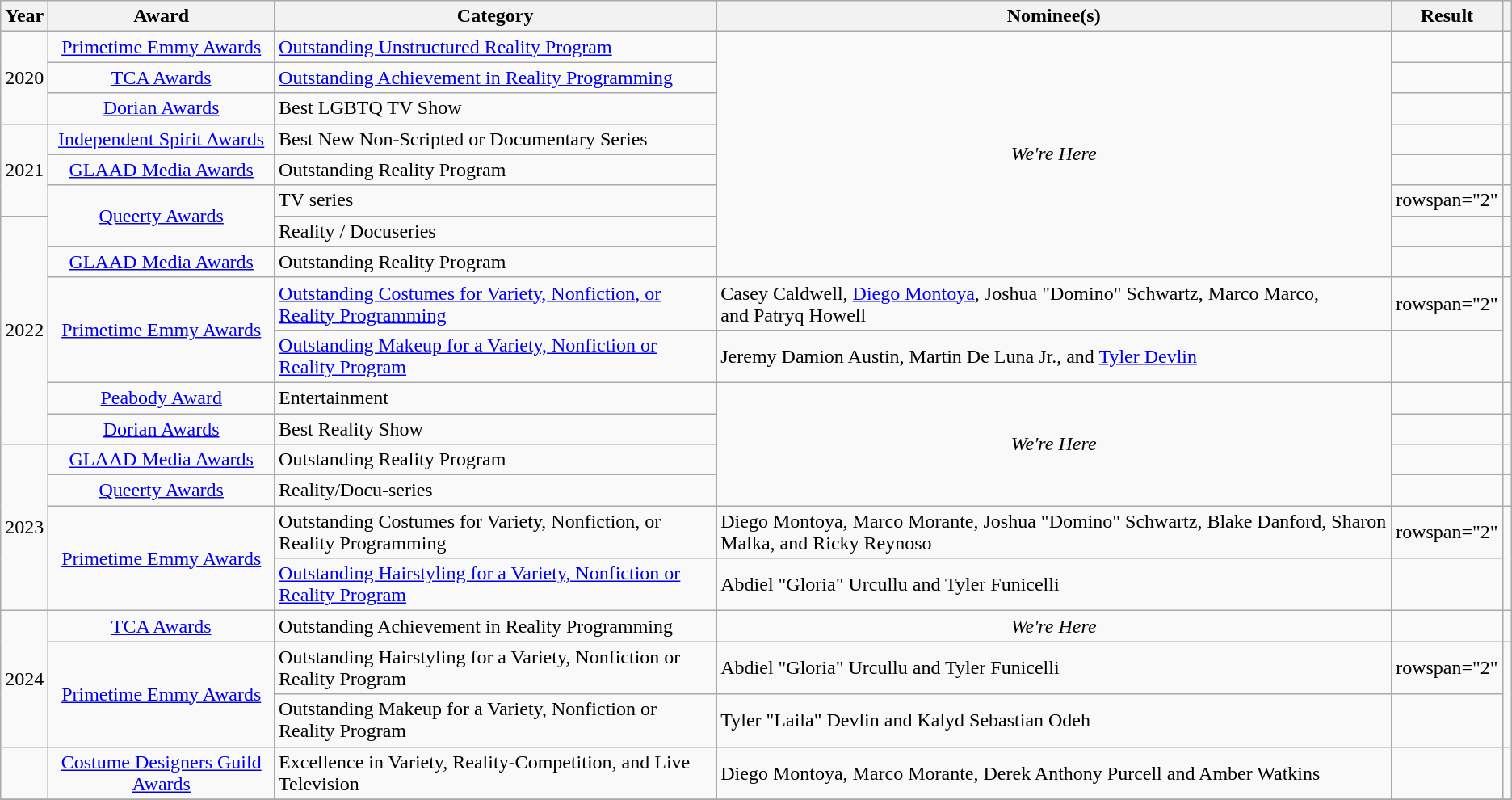<table class="wikitable sortable">
<tr>
<th scope="col">Year</th>
<th scope="col">Award</th>
<th scope="col">Category</th>
<th scope="col">Nominee(s)</th>
<th scope="col">Result</th>
<th scope="col" class="unsortable"></th>
</tr>
<tr>
<td rowspan="3" align="center">2020</td>
<td align="center"><a href='#'>Primetime Emmy Awards</a></td>
<td><a href='#'>Outstanding Unstructured Reality Program</a></td>
<td align="center" rowspan="8"><em>We're Here</em></td>
<td></td>
<td align="center"></td>
</tr>
<tr>
<td align="center"><a href='#'>TCA Awards</a></td>
<td><a href='#'>Outstanding Achievement in Reality Programming</a></td>
<td></td>
<td align="center"></td>
</tr>
<tr>
<td align="center"><a href='#'>Dorian Awards</a></td>
<td>Best LGBTQ TV Show</td>
<td></td>
<td align="center"></td>
</tr>
<tr>
<td rowspan="3" align="center">2021</td>
<td align="center"><a href='#'>Independent Spirit Awards</a></td>
<td>Best New Non-Scripted or Documentary Series</td>
<td></td>
<td align="center"></td>
</tr>
<tr>
<td align="center"><a href='#'>GLAAD Media Awards</a></td>
<td>Outstanding Reality Program</td>
<td></td>
<td align="center"></td>
</tr>
<tr>
<td rowspan="2" align="center"><a href='#'>Queerty Awards</a></td>
<td>TV series</td>
<td>rowspan="2" </td>
<td align="center"></td>
</tr>
<tr>
<td rowspan="6" align="center">2022</td>
<td>Reality / Docuseries</td>
<td align="center"></td>
</tr>
<tr>
<td rowspan="1" align="center"><a href='#'>GLAAD Media Awards</a></td>
<td>Outstanding Reality Program</td>
<td></td>
<td align="center"></td>
</tr>
<tr>
<td rowspan="2" align="center"><a href='#'>Primetime Emmy Awards</a></td>
<td><a href='#'>Outstanding Costumes for Variety, Nonfiction, or Reality Programming</a></td>
<td>Casey Caldwell, <a href='#'>Diego Montoya</a>, Joshua "Domino" Schwartz, Marco Marco, <br> and Patryq Howell </td>
<td>rowspan="2" </td>
<td rowspan="2" align="center"></td>
</tr>
<tr>
<td><a href='#'>Outstanding Makeup for a Variety, Nonfiction or Reality Program</a></td>
<td>Jeremy Damion Austin, Martin De Luna Jr., and <a href='#'>Tyler Devlin</a> </td>
</tr>
<tr>
<td align="center"><a href='#'>Peabody Award</a></td>
<td>Entertainment</td>
<td rowspan="4" align="center"><em>We're Here</em></td>
<td></td>
<td align="center"></td>
</tr>
<tr>
<td align="center"><a href='#'>Dorian Awards</a></td>
<td>Best Reality Show</td>
<td></td>
<td align="center"></td>
</tr>
<tr>
<td rowspan="4" align="center">2023</td>
<td align="center"><a href='#'>GLAAD Media Awards</a></td>
<td>Outstanding Reality Program</td>
<td></td>
<td align="center"></td>
</tr>
<tr>
<td align="center"><a href='#'>Queerty Awards</a></td>
<td>Reality/Docu-series</td>
<td></td>
<td align="center"></td>
</tr>
<tr>
<td rowspan="2" align="center"><a href='#'>Primetime Emmy Awards</a></td>
<td>Outstanding Costumes for Variety, Nonfiction, or Reality Programming</td>
<td>Diego Montoya, Marco Morante, Joshua "Domino" Schwartz, Blake Danford, Sharon Malka, and Ricky Reynoso </td>
<td>rowspan="2" </td>
<td rowspan="2" align="center"></td>
</tr>
<tr>
<td><a href='#'>Outstanding Hairstyling for a Variety, Nonfiction or Reality Program</a></td>
<td>Abdiel "Gloria" Urcullu and Tyler Funicelli </td>
</tr>
<tr>
<td rowspan="3" align="center">2024</td>
<td align="center"><a href='#'>TCA Awards</a></td>
<td>Outstanding Achievement in Reality Programming</td>
<td align="center"><em>We're Here</em></td>
<td></td>
<td align="center"></td>
</tr>
<tr>
<td rowspan="2" align="center"><a href='#'>Primetime Emmy Awards</a></td>
<td>Outstanding Hairstyling for a Variety, Nonfiction or Reality Program</td>
<td>Abdiel "Gloria" Urcullu and Tyler Funicelli </td>
<td>rowspan="2" </td>
<td rowspan="2" align="center"></td>
</tr>
<tr>
<td>Outstanding Makeup for a Variety, Nonfiction or Reality Program</td>
<td>Tyler "Laila" Devlin and Kalyd Sebastian Odeh </td>
</tr>
<tr>
<td></td>
<td align="center"><a href='#'>Costume Designers Guild Awards</a></td>
<td>Excellence in Variety, Reality-Competition, and Live Television</td>
<td>Diego Montoya, Marco Morante, Derek Anthony Purcell and Amber Watkins </td>
<td></td>
<td align="center"></td>
</tr>
<tr>
</tr>
</table>
